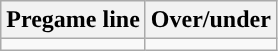<table class="wikitable">
<tr align="center">
<th>Pregame line</th>
<th>Over/under</th>
</tr>
<tr align="center">
<td></td>
<td></td>
</tr>
</table>
